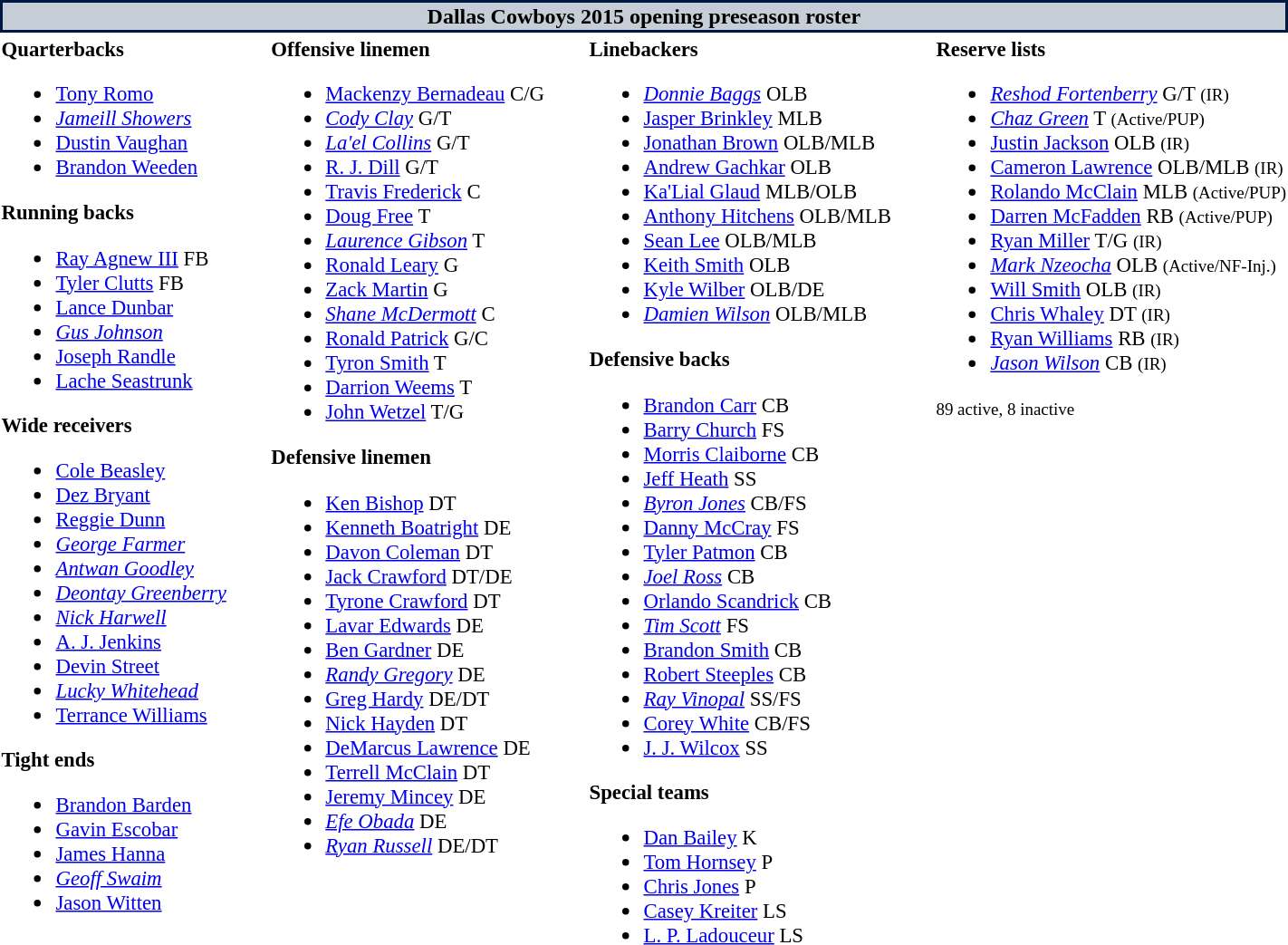<table class="toccolours" style="text-align: left;">
<tr>
<th colspan="7" style="background:#c5ced6; color:black; border: 2px solid #001942; text-align: center;">Dallas Cowboys 2015 opening preseason roster</th>
</tr>
<tr>
<td style="font-size:95%; vertical-align:top;"><strong>Quarterbacks</strong><br><ul><li> <a href='#'>Tony Romo</a></li><li> <em><a href='#'>Jameill Showers</a></em></li><li> <a href='#'>Dustin Vaughan</a></li><li> <a href='#'>Brandon Weeden</a></li></ul><strong>Running backs</strong><ul><li> <a href='#'>Ray Agnew III</a> FB</li><li> <a href='#'>Tyler Clutts</a> FB</li><li> <a href='#'>Lance Dunbar</a></li><li> <em><a href='#'>Gus Johnson</a></em></li><li> <a href='#'>Joseph Randle</a></li><li> <a href='#'>Lache Seastrunk</a></li></ul><strong>Wide receivers</strong><ul><li> <a href='#'>Cole Beasley</a></li><li> <a href='#'>Dez Bryant</a></li><li> <a href='#'>Reggie Dunn</a></li><li> <em><a href='#'>George Farmer</a></em></li><li> <em><a href='#'>Antwan Goodley</a></em></li><li> <em><a href='#'>Deontay Greenberry</a></em></li><li> <em><a href='#'>Nick Harwell</a></em></li><li> <a href='#'>A. J. Jenkins</a></li><li> <a href='#'>Devin Street</a></li><li> <em><a href='#'>Lucky Whitehead</a></em></li><li> <a href='#'>Terrance Williams</a></li></ul><strong>Tight ends</strong><ul><li> <a href='#'>Brandon Barden</a></li><li> <a href='#'>Gavin Escobar</a></li><li> <a href='#'>James Hanna</a></li><li> <em><a href='#'>Geoff Swaim</a></em></li><li> <a href='#'>Jason Witten</a></li></ul></td>
<td style="width: 25px;"></td>
<td style="font-size:95%; vertical-align:top;"><strong>Offensive linemen</strong><br><ul><li> <a href='#'>Mackenzy Bernadeau</a> C/G</li><li> <em><a href='#'>Cody Clay</a></em> G/T</li><li> <em><a href='#'>La'el Collins</a></em> G/T</li><li> <a href='#'>R. J. Dill</a> G/T</li><li> <a href='#'>Travis Frederick</a> C</li><li> <a href='#'>Doug Free</a> T</li><li> <em><a href='#'>Laurence Gibson</a></em> T</li><li> <a href='#'>Ronald Leary</a> G</li><li> <a href='#'>Zack Martin</a> G</li><li> <em><a href='#'>Shane McDermott</a></em> C</li><li> <a href='#'>Ronald Patrick</a> G/C</li><li> <a href='#'>Tyron Smith</a> T</li><li> <a href='#'>Darrion Weems</a> T</li><li> <a href='#'>John Wetzel</a> T/G</li></ul><strong>Defensive linemen</strong><ul><li> <a href='#'>Ken Bishop</a> DT</li><li> <a href='#'>Kenneth Boatright</a> DE</li><li> <a href='#'>Davon Coleman</a> DT</li><li> <a href='#'>Jack Crawford</a> DT/DE</li><li> <a href='#'>Tyrone Crawford</a> DT</li><li> <a href='#'>Lavar Edwards</a> DE</li><li> <a href='#'>Ben Gardner</a> DE</li><li> <em><a href='#'>Randy Gregory</a></em> DE</li><li> <a href='#'>Greg Hardy</a> DE/DT</li><li> <a href='#'>Nick Hayden</a> DT</li><li> <a href='#'>DeMarcus Lawrence</a> DE</li><li> <a href='#'>Terrell McClain</a> DT</li><li> <a href='#'>Jeremy Mincey</a> DE</li><li> <em><a href='#'>Efe Obada</a></em> DE</li><li> <em><a href='#'>Ryan Russell</a></em> DE/DT</li></ul></td>
<td style="width: 25px;"></td>
<td style="font-size:95%; vertical-align:top;"><strong>Linebackers</strong><br><ul><li> <em><a href='#'>Donnie Baggs</a></em> OLB</li><li> <a href='#'>Jasper Brinkley</a> MLB</li><li> <a href='#'>Jonathan Brown</a> OLB/MLB</li><li> <a href='#'>Andrew Gachkar</a> OLB</li><li> <a href='#'>Ka'Lial Glaud</a> MLB/OLB</li><li> <a href='#'>Anthony Hitchens</a> OLB/MLB</li><li> <a href='#'>Sean Lee</a> OLB/MLB</li><li> <a href='#'>Keith Smith</a> OLB</li><li> <a href='#'>Kyle Wilber</a> OLB/DE</li><li> <em><a href='#'>Damien Wilson</a></em> OLB/MLB</li></ul><strong>Defensive backs</strong><ul><li> <a href='#'>Brandon Carr</a> CB</li><li> <a href='#'>Barry Church</a> FS</li><li> <a href='#'>Morris Claiborne</a> CB</li><li> <a href='#'>Jeff Heath</a> SS</li><li> <em><a href='#'>Byron Jones</a></em> CB/FS</li><li> <a href='#'>Danny McCray</a> FS</li><li> <a href='#'>Tyler Patmon</a> CB</li><li> <em><a href='#'>Joel Ross</a></em> CB</li><li> <a href='#'>Orlando Scandrick</a> CB</li><li> <em><a href='#'>Tim Scott</a></em> FS</li><li> <a href='#'>Brandon Smith</a> CB</li><li> <a href='#'>Robert Steeples</a> CB</li><li> <em><a href='#'>Ray Vinopal</a></em> SS/FS</li><li> <a href='#'>Corey White</a> CB/FS</li><li> <a href='#'>J. J. Wilcox</a> SS</li></ul><strong>Special teams</strong><ul><li> <a href='#'>Dan Bailey</a> K</li><li> <a href='#'>Tom Hornsey</a> P</li><li> <a href='#'>Chris Jones</a> P</li><li> <a href='#'>Casey Kreiter</a> LS</li><li> <a href='#'>L. P. Ladouceur</a> LS</li></ul></td>
<td style="width: 25px;"></td>
<td style="font-size:95%; vertical-align:top;"><strong>Reserve lists</strong><br><ul><li> <em><a href='#'>Reshod Fortenberry</a></em> G/T <small>(IR)</small> </li><li> <em><a href='#'>Chaz Green</a></em> T <small>(Active/PUP)</small> </li><li> <a href='#'>Justin Jackson</a> OLB <small>(IR)</small> </li><li> <a href='#'>Cameron Lawrence</a> OLB/MLB <small>(IR)</small> </li><li> <a href='#'>Rolando McClain</a> MLB <small>(Active/PUP)</small> </li><li> <a href='#'>Darren McFadden</a> RB <small>(Active/PUP)</small> </li><li> <a href='#'>Ryan Miller</a> T/G <small>(IR)</small> </li><li> <em><a href='#'>Mark Nzeocha</a></em> OLB <small>(Active/NF-Inj.)</small> </li><li> <a href='#'>Will Smith</a> OLB <small>(IR)</small> </li><li> <a href='#'>Chris Whaley</a> DT <small>(IR)</small> </li><li> <a href='#'>Ryan Williams</a> RB <small>(IR)</small> </li><li> <em><a href='#'>Jason Wilson</a></em> CB <small>(IR)</small> </li></ul><small>89 active, 8 inactive</small></td>
</tr>
</table>
